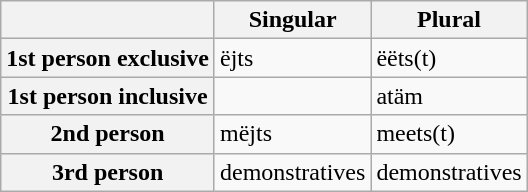<table class="wikitable">
<tr>
<th></th>
<th>Singular</th>
<th>Plural</th>
</tr>
<tr>
<th>1st person exclusive</th>
<td>ëjts</td>
<td>ëëts(t)</td>
</tr>
<tr>
<th>1st person inclusive</th>
<td></td>
<td>atäm</td>
</tr>
<tr>
<th>2nd person</th>
<td>mëjts</td>
<td>meets(t)</td>
</tr>
<tr>
<th>3rd person</th>
<td>demonstratives</td>
<td>demonstratives</td>
</tr>
</table>
